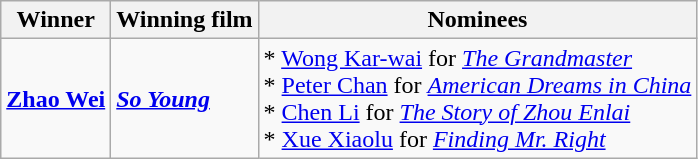<table class="wikitable">
<tr>
<th>Winner</th>
<th>Winning film</th>
<th>Nominees</th>
</tr>
<tr>
<td><strong><a href='#'>Zhao Wei</a></strong></td>
<td><strong><em><a href='#'>So Young</a></em></strong></td>
<td>* <a href='#'>Wong Kar-wai</a> for <em><a href='#'>The Grandmaster</a></em><br> * <a href='#'>Peter Chan</a> for <em><a href='#'>American Dreams in China</a></em><br> * <a href='#'>Chen Li</a> for <em><a href='#'>The Story of Zhou Enlai</a></em><br> * <a href='#'>Xue Xiaolu</a> for <em><a href='#'>Finding Mr. Right</a></em></td>
</tr>
</table>
